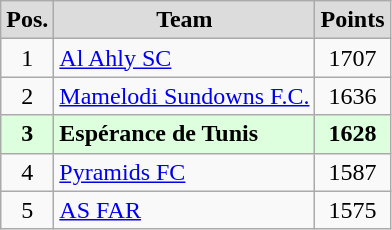<table class="wikitable" style="text-align: center;">
<tr>
<th style="background:#DCDCDC">Pos.</th>
<th style="background:#DCDCDC">Team</th>
<th style="background:#DCDCDC">Points</th>
</tr>
<tr>
<td align=center>1</td>
<td align=left> <a href='#'>Al Ahly SC</a></td>
<td align=center>1707</td>
</tr>
<tr>
<td align=center>2</td>
<td align=left> <a href='#'>Mamelodi Sundowns F.C.</a></td>
<td align=center>1636</td>
</tr>
<tr style="background:#dfd;">
<td align=center><strong>3</strong></td>
<td align=left> <strong>Espérance de Tunis</strong></td>
<td align=center><strong>1628</strong></td>
</tr>
<tr>
<td align=center>4</td>
<td align=left> <a href='#'>Pyramids FC</a></td>
<td align=center>1587</td>
</tr>
<tr>
<td align=center>5</td>
<td align=left> <a href='#'>AS FAR</a></td>
<td align=center>1575</td>
</tr>
</table>
